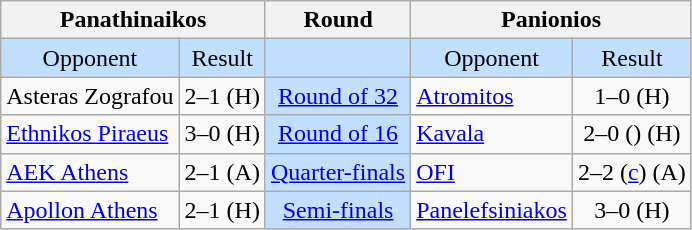<table class="wikitable" style="text-align:center">
<tr>
<th colspan="2">Panathinaikos</th>
<th>Round</th>
<th colspan="2">Panionios</th>
</tr>
<tr style="background:#C1E0FF">
<td>Opponent</td>
<td>Result</td>
<td></td>
<td>Opponent</td>
<td>Result</td>
</tr>
<tr>
<td style="text-align:left">Asteras Zografou</td>
<td>2–1 (H)</td>
<td style="background:#C1E0FF"><a href='#'>Round of 32</a></td>
<td style="text-align:left"><a href='#'>Atromitos</a></td>
<td>1–0 (H)</td>
</tr>
<tr>
<td style="text-align:left"><a href='#'>Ethnikos Piraeus</a></td>
<td>3–0 (H)</td>
<td style="background:#C1E0FF"><a href='#'>Round of 16</a></td>
<td style="text-align:left"><a href='#'>Kavala</a></td>
<td>2–0 () (H)</td>
</tr>
<tr>
<td style="text-align:left"><a href='#'>AEK Athens</a></td>
<td>2–1 (A)</td>
<td style="background:#C1E0FF"><a href='#'>Quarter-finals</a></td>
<td style="text-align:left"><a href='#'>OFI</a></td>
<td>2–2  (<a href='#'>c</a>) (A)</td>
</tr>
<tr>
<td style="text-align:left"><a href='#'>Apollon Athens</a></td>
<td>2–1 (H)</td>
<td style="background:#C1E0FF"><a href='#'>Semi-finals</a></td>
<td style="text-align:left"><a href='#'>Panelefsiniakos</a></td>
<td>3–0 (H)</td>
</tr>
</table>
